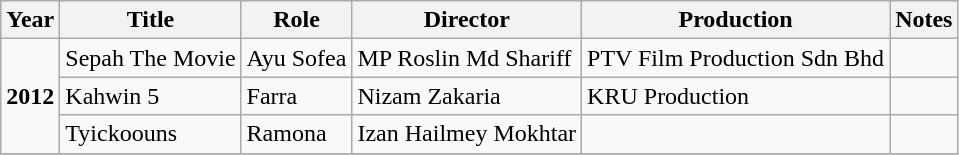<table class="wikitable">
<tr>
<th><strong>Year</strong></th>
<th><strong>Title</strong></th>
<th><strong>Role</strong></th>
<th><strong>Director</strong></th>
<th><strong>Production</strong></th>
<th><strong>Notes</strong></th>
</tr>
<tr>
<td rowspan="3" style="text-align:center;"><strong>2012</strong></td>
<td>Sepah The Movie</td>
<td>Ayu Sofea</td>
<td>MP Roslin Md Shariff</td>
<td>PTV Film Production Sdn Bhd</td>
<td></td>
</tr>
<tr>
<td>Kahwin 5</td>
<td>Farra</td>
<td>Nizam Zakaria</td>
<td>KRU Production</td>
<td></td>
</tr>
<tr>
<td>Tyickoouns</td>
<td>Ramona</td>
<td>Izan Hailmey Mokhtar</td>
<td></td>
<td></td>
</tr>
<tr>
</tr>
</table>
